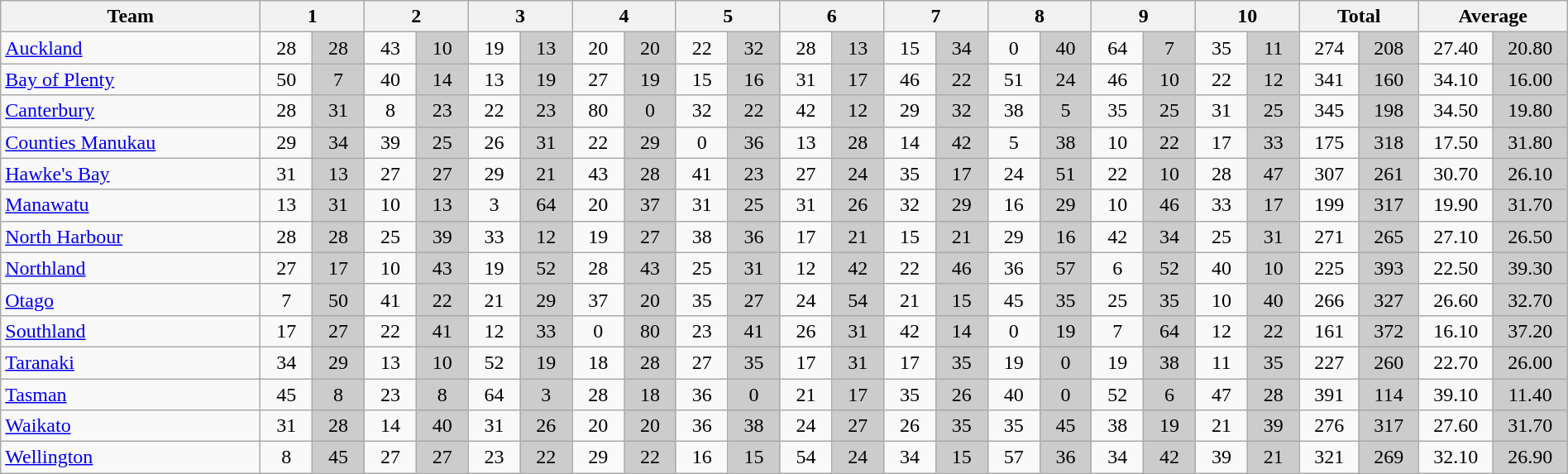<table class="wikitable" style="text-align:center;width:100%">
<tr>
<th style="width:10%">Team</th>
<th style="width:4%" colspan=2>1</th>
<th style="width:4%" colspan=2>2</th>
<th style="width:4%" colspan=2>3</th>
<th style="width:4%" colspan=2>4</th>
<th style="width:4%" colspan=2>5</th>
<th style="width:4%" colspan=2>6</th>
<th style="width:4%" colspan=2>7</th>
<th style="width:4%" colspan=2>8</th>
<th style="width:4%" colspan=2>9</th>
<th style="width:4%" colspan=2>10</th>
<th style="width:4%" colspan=2>Total</th>
<th style="width:4%" colspan=2>Average</th>
</tr>
<tr>
<td style="width:10%;text-align:left"><a href='#'>Auckland</a></td>
<td>28</td>
<td style="background:#ccc">28</td>
<td>43</td>
<td style="background:#ccc">10</td>
<td>19</td>
<td style="background:#ccc">13</td>
<td>20</td>
<td style="background:#ccc">20</td>
<td>22</td>
<td style="background:#ccc">32</td>
<td>28</td>
<td style="background:#ccc">13</td>
<td>15</td>
<td style="background:#ccc">34</td>
<td>0</td>
<td style="background:#ccc">40</td>
<td>64</td>
<td style="background:#ccc">7</td>
<td>35</td>
<td style="background:#ccc">11</td>
<td>274</td>
<td style="background:#ccc">208</td>
<td>27.40</td>
<td style="background:#ccc">20.80</td>
</tr>
<tr>
<td align=left><a href='#'>Bay of Plenty</a></td>
<td>50</td>
<td style="background:#ccc">7</td>
<td>40</td>
<td style="background:#ccc">14</td>
<td>13</td>
<td style="background:#ccc">19</td>
<td>27</td>
<td style="background:#ccc">19</td>
<td>15</td>
<td style="background:#ccc">16</td>
<td>31</td>
<td style="background:#ccc">17</td>
<td>46</td>
<td style="background:#ccc">22</td>
<td>51</td>
<td style="background:#ccc">24</td>
<td>46</td>
<td style="background:#ccc">10</td>
<td>22</td>
<td style="background:#ccc">12</td>
<td>341</td>
<td style="background:#ccc">160</td>
<td>34.10</td>
<td style="background:#ccc">16.00</td>
</tr>
<tr>
<td align=left><a href='#'>Canterbury</a></td>
<td>28</td>
<td style="background:#ccc">31</td>
<td>8</td>
<td style="background:#ccc">23</td>
<td>22</td>
<td style="background:#ccc">23</td>
<td>80</td>
<td style="background:#ccc">0</td>
<td>32</td>
<td style="background:#ccc">22</td>
<td>42</td>
<td style="background:#ccc">12</td>
<td>29</td>
<td style="background:#ccc">32</td>
<td>38</td>
<td style="background:#ccc">5</td>
<td>35</td>
<td style="background:#ccc">25</td>
<td>31</td>
<td style="background:#ccc">25</td>
<td>345</td>
<td style="background:#ccc">198</td>
<td>34.50</td>
<td style="background:#ccc">19.80</td>
</tr>
<tr>
<td align=left><a href='#'>Counties Manukau</a></td>
<td>29</td>
<td style="background:#ccc">34</td>
<td>39</td>
<td style="background:#ccc">25</td>
<td>26</td>
<td style="background:#ccc">31</td>
<td>22</td>
<td style="background:#ccc">29</td>
<td>0</td>
<td style="background:#ccc">36</td>
<td>13</td>
<td style="background:#ccc">28</td>
<td>14</td>
<td style="background:#ccc">42</td>
<td>5</td>
<td style="background:#ccc">38</td>
<td>10</td>
<td style="background:#ccc">22</td>
<td>17</td>
<td style="background:#ccc">33</td>
<td>175</td>
<td style="background:#ccc">318</td>
<td>17.50</td>
<td style="background:#ccc">31.80</td>
</tr>
<tr>
<td align=left><a href='#'>Hawke's Bay</a></td>
<td>31</td>
<td style="background:#ccc">13</td>
<td>27</td>
<td style="background:#ccc">27</td>
<td>29</td>
<td style="background:#ccc">21</td>
<td>43</td>
<td style="background:#ccc">28</td>
<td>41</td>
<td style="background:#ccc">23</td>
<td>27</td>
<td style="background:#ccc">24</td>
<td>35</td>
<td style="background:#ccc">17</td>
<td>24</td>
<td style="background:#ccc">51</td>
<td>22</td>
<td style="background:#ccc">10</td>
<td>28</td>
<td style="background:#ccc">47</td>
<td>307</td>
<td style="background:#ccc">261</td>
<td>30.70</td>
<td style="background:#ccc">26.10</td>
</tr>
<tr>
<td align=left><a href='#'>Manawatu</a></td>
<td>13</td>
<td style="background:#ccc">31</td>
<td>10</td>
<td style="background:#ccc">13</td>
<td>3</td>
<td style="background:#ccc">64</td>
<td>20</td>
<td style="background:#ccc">37</td>
<td>31</td>
<td style="background:#ccc">25</td>
<td>31</td>
<td style="background:#ccc">26</td>
<td>32</td>
<td style="background:#ccc">29</td>
<td>16</td>
<td style="background:#ccc">29</td>
<td>10</td>
<td style="background:#ccc">46</td>
<td>33</td>
<td style="background:#ccc">17</td>
<td>199</td>
<td style="background:#ccc">317</td>
<td>19.90</td>
<td style="background:#ccc">31.70</td>
</tr>
<tr>
<td align=left><a href='#'>North Harbour</a></td>
<td>28</td>
<td style="background:#ccc">28</td>
<td>25</td>
<td style="background:#ccc">39</td>
<td>33</td>
<td style="background:#ccc">12</td>
<td>19</td>
<td style="background:#ccc">27</td>
<td>38</td>
<td style="background:#ccc">36</td>
<td>17</td>
<td style="background:#ccc">21</td>
<td>15</td>
<td style="background:#ccc">21</td>
<td>29</td>
<td style="background:#ccc">16</td>
<td>42</td>
<td style="background:#ccc">34</td>
<td>25</td>
<td style="background:#ccc">31</td>
<td>271</td>
<td style="background:#ccc">265</td>
<td>27.10</td>
<td style="background:#ccc">26.50</td>
</tr>
<tr>
<td align=left><a href='#'>Northland</a></td>
<td>27</td>
<td style="background:#ccc">17</td>
<td>10</td>
<td style="background:#ccc">43</td>
<td>19</td>
<td style="background:#ccc">52</td>
<td>28</td>
<td style="background:#ccc">43</td>
<td>25</td>
<td style="background:#ccc">31</td>
<td>12</td>
<td style="background:#ccc">42</td>
<td>22</td>
<td style="background:#ccc">46</td>
<td>36</td>
<td style="background:#ccc">57</td>
<td>6</td>
<td style="background:#ccc">52</td>
<td>40</td>
<td style="background:#ccc">10</td>
<td>225</td>
<td style="background:#ccc">393</td>
<td>22.50</td>
<td style="background:#ccc">39.30</td>
</tr>
<tr>
<td align=left><a href='#'>Otago</a></td>
<td>7</td>
<td style="background:#ccc">50</td>
<td>41</td>
<td style="background:#ccc">22</td>
<td>21</td>
<td style="background:#ccc">29</td>
<td>37</td>
<td style="background:#ccc">20</td>
<td>35</td>
<td style="background:#ccc">27</td>
<td>24</td>
<td style="background:#ccc">54</td>
<td>21</td>
<td style="background:#ccc">15</td>
<td>45</td>
<td style="background:#ccc">35</td>
<td>25</td>
<td style="background:#ccc">35</td>
<td>10</td>
<td style="background:#ccc">40</td>
<td>266</td>
<td style="background:#ccc">327</td>
<td>26.60</td>
<td style="background:#ccc">32.70</td>
</tr>
<tr>
<td align=left><a href='#'>Southland</a></td>
<td>17</td>
<td style="background:#ccc">27</td>
<td>22</td>
<td style="background:#ccc">41</td>
<td>12</td>
<td style="background:#ccc">33</td>
<td>0</td>
<td style="background:#ccc">80</td>
<td>23</td>
<td style="background:#ccc">41</td>
<td>26</td>
<td style="background:#ccc">31</td>
<td>42</td>
<td style="background:#ccc">14</td>
<td>0</td>
<td style="background:#ccc">19</td>
<td>7</td>
<td style="background:#ccc">64</td>
<td>12</td>
<td style="background:#ccc">22</td>
<td>161</td>
<td style="background:#ccc">372</td>
<td>16.10</td>
<td style="background:#ccc">37.20</td>
</tr>
<tr>
<td align=left><a href='#'>Taranaki</a></td>
<td>34</td>
<td style="background:#ccc">29</td>
<td>13</td>
<td style="background:#ccc">10</td>
<td>52</td>
<td style="background:#ccc">19</td>
<td>18</td>
<td style="background:#ccc">28</td>
<td>27</td>
<td style="background:#ccc">35</td>
<td>17</td>
<td style="background:#ccc">31</td>
<td>17</td>
<td style="background:#ccc">35</td>
<td>19</td>
<td style="background:#ccc">0</td>
<td>19</td>
<td style="background:#ccc">38</td>
<td>11</td>
<td style="background:#ccc">35</td>
<td>227</td>
<td style="background:#ccc">260</td>
<td>22.70</td>
<td style="background:#ccc">26.00</td>
</tr>
<tr>
<td align=left><a href='#'>Tasman</a></td>
<td>45</td>
<td style="background:#ccc">8</td>
<td>23</td>
<td style="background:#ccc">8</td>
<td>64</td>
<td style="background:#ccc">3</td>
<td>28</td>
<td style="background:#ccc">18</td>
<td>36</td>
<td style="background:#ccc">0</td>
<td>21</td>
<td style="background:#ccc">17</td>
<td>35</td>
<td style="background:#ccc">26</td>
<td>40</td>
<td style="background:#ccc">0</td>
<td>52</td>
<td style="background:#ccc">6</td>
<td>47</td>
<td style="background:#ccc">28</td>
<td>391</td>
<td style="background:#ccc">114</td>
<td>39.10</td>
<td style="background:#ccc">11.40</td>
</tr>
<tr>
<td align=left><a href='#'>Waikato</a></td>
<td>31</td>
<td style="background:#ccc">28</td>
<td>14</td>
<td style="background:#ccc">40</td>
<td>31</td>
<td style="background:#ccc">26</td>
<td>20</td>
<td style="background:#ccc">20</td>
<td>36</td>
<td style="background:#ccc">38</td>
<td>24</td>
<td style="background:#ccc">27</td>
<td>26</td>
<td style="background:#ccc">35</td>
<td>35</td>
<td style="background:#ccc">45</td>
<td>38</td>
<td style="background:#ccc">19</td>
<td>21</td>
<td style="background:#ccc">39</td>
<td>276</td>
<td style="background:#ccc">317</td>
<td>27.60</td>
<td style="background:#ccc">31.70</td>
</tr>
<tr>
<td align=left><a href='#'>Wellington</a></td>
<td>8</td>
<td style="background:#ccc">45</td>
<td>27</td>
<td style="background:#ccc">27</td>
<td>23</td>
<td style="background:#ccc">22</td>
<td>29</td>
<td style="background:#ccc">22</td>
<td>16</td>
<td style="background:#ccc">15</td>
<td>54</td>
<td style="background:#ccc">24</td>
<td>34</td>
<td style="background:#ccc">15</td>
<td>57</td>
<td style="background:#ccc">36</td>
<td>34</td>
<td style="background:#ccc">42</td>
<td>39</td>
<td style="background:#ccc">21</td>
<td>321</td>
<td style="background:#ccc">269</td>
<td>32.10</td>
<td style="background:#ccc">26.90</td>
</tr>
</table>
